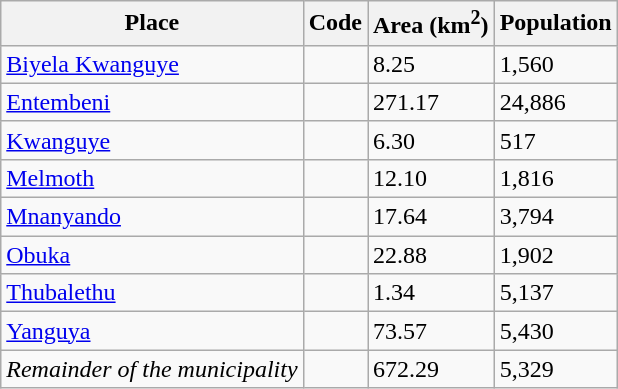<table class="wikitable sortable">
<tr>
<th>Place</th>
<th>Code</th>
<th>Area (km<sup>2</sup>)</th>
<th>Population</th>
</tr>
<tr>
<td><a href='#'>Biyela Kwanguye</a></td>
<td></td>
<td>8.25</td>
<td>1,560</td>
</tr>
<tr>
<td><a href='#'>Entembeni</a></td>
<td></td>
<td>271.17</td>
<td>24,886</td>
</tr>
<tr>
<td><a href='#'>Kwanguye</a></td>
<td></td>
<td>6.30</td>
<td>517</td>
</tr>
<tr>
<td><a href='#'>Melmoth</a></td>
<td></td>
<td>12.10</td>
<td>1,816</td>
</tr>
<tr>
<td><a href='#'>Mnanyando</a></td>
<td></td>
<td>17.64</td>
<td>3,794</td>
</tr>
<tr>
<td><a href='#'>Obuka</a></td>
<td></td>
<td>22.88</td>
<td>1,902</td>
</tr>
<tr>
<td><a href='#'>Thubalethu</a></td>
<td></td>
<td>1.34</td>
<td>5,137</td>
</tr>
<tr>
<td><a href='#'>Yanguya</a></td>
<td></td>
<td>73.57</td>
<td>5,430</td>
</tr>
<tr>
<td><em>Remainder of the municipality</em></td>
<td></td>
<td>672.29</td>
<td>5,329</td>
</tr>
</table>
